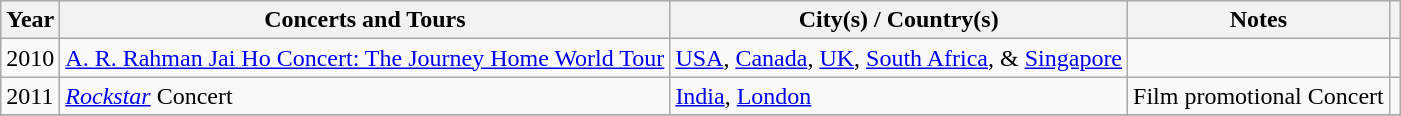<table class="wikitable sortable">
<tr>
<th>Year</th>
<th>Concerts and Tours</th>
<th>City(s) / Country(s)</th>
<th class="unsortable">Notes</th>
<th class="unsortable"></th>
</tr>
<tr>
<td>2010</td>
<td><a href='#'>A. R. Rahman Jai Ho Concert: The Journey Home World Tour</a></td>
<td><a href='#'>USA</a>, <a href='#'>Canada</a>, <a href='#'>UK</a>, <a href='#'>South Africa</a>, & <a href='#'>Singapore</a></td>
<td></td>
<td></td>
</tr>
<tr>
<td>2011</td>
<td><em><a href='#'>Rockstar</a></em> Concert</td>
<td><a href='#'>India</a>, <a href='#'>London</a></td>
<td>Film promotional Concert</td>
<td></td>
</tr>
<tr>
</tr>
</table>
